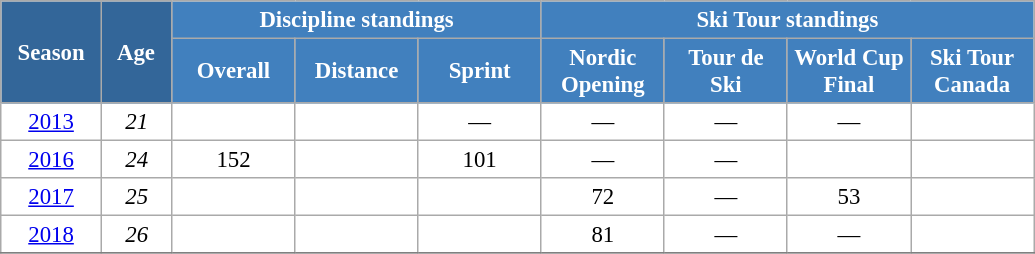<table class="wikitable" style="font-size:95%; text-align:center; border:grey solid 1px; border-collapse:collapse; background:#ffffff;">
<tr>
<th style="background-color:#369; color:white; width:60px;" rowspan="2"> Season </th>
<th style="background-color:#369; color:white; width:40px;" rowspan="2"> Age </th>
<th style="background-color:#4180be; color:white;" colspan="3">Discipline standings</th>
<th style="background-color:#4180be; color:white;" colspan="4">Ski Tour standings</th>
</tr>
<tr>
<th style="background-color:#4180be; color:white; width:75px;">Overall</th>
<th style="background-color:#4180be; color:white; width:75px;">Distance</th>
<th style="background-color:#4180be; color:white; width:75px;">Sprint</th>
<th style="background-color:#4180be; color:white; width:75px;">Nordic<br>Opening</th>
<th style="background-color:#4180be; color:white; width:75px;">Tour de<br>Ski</th>
<th style="background-color:#4180be; color:white; width:75px;">World Cup<br>Final</th>
<th style="background-color:#4180be; color:white; width:75px;">Ski Tour<br>Canada</th>
</tr>
<tr>
<td><a href='#'>2013</a></td>
<td><em>21</em></td>
<td></td>
<td></td>
<td>—</td>
<td>—</td>
<td>—</td>
<td>—</td>
<td></td>
</tr>
<tr>
<td><a href='#'>2016</a></td>
<td><em>24</em></td>
<td>152</td>
<td></td>
<td>101</td>
<td>—</td>
<td>—</td>
<td></td>
<td></td>
</tr>
<tr>
<td><a href='#'>2017</a></td>
<td><em>25</em></td>
<td></td>
<td></td>
<td></td>
<td>72</td>
<td>—</td>
<td>53</td>
<td></td>
</tr>
<tr>
<td><a href='#'>2018</a></td>
<td><em>26</em></td>
<td></td>
<td></td>
<td></td>
<td>81</td>
<td>—</td>
<td>—</td>
<td></td>
</tr>
<tr>
</tr>
</table>
